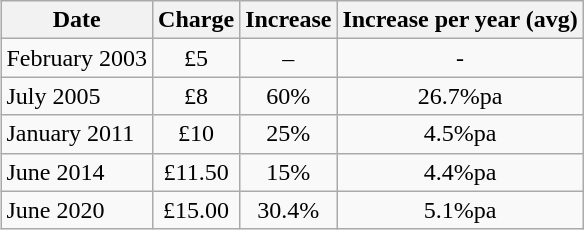<table class="wikitable" style="float:right; text-align:center;">
<tr>
<th>Date</th>
<th>Charge</th>
<th>Increase</th>
<th>Increase per year (avg)</th>
</tr>
<tr>
<td align="left">February 2003</td>
<td>£5</td>
<td>–</td>
<td>-</td>
</tr>
<tr>
<td align="left">July 2005</td>
<td>£8</td>
<td>60%</td>
<td>26.7%pa</td>
</tr>
<tr>
<td align="left">January 2011</td>
<td>£10</td>
<td>25%</td>
<td>4.5%pa</td>
</tr>
<tr>
<td align="left">June 2014</td>
<td>£11.50</td>
<td>15%</td>
<td>4.4%pa</td>
</tr>
<tr>
<td align="left">June 2020</td>
<td>£15.00</td>
<td>30.4%</td>
<td>5.1%pa</td>
</tr>
</table>
